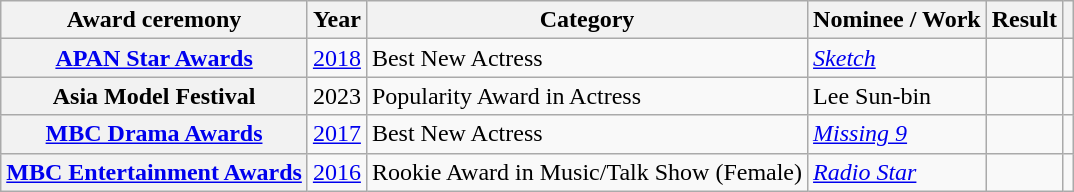<table class="wikitable plainrowheaders sortable">
<tr>
<th scope="col">Award ceremony</th>
<th scope="col">Year</th>
<th scope="col">Category</th>
<th scope="col">Nominee / Work</th>
<th scope="col">Result</th>
<th scope="col" class="unsortable"></th>
</tr>
<tr>
<th scope="row"><a href='#'>APAN Star Awards</a></th>
<td style="text-align:center"><a href='#'>2018</a></td>
<td>Best New Actress</td>
<td><em><a href='#'>Sketch</a></em></td>
<td></td>
<td style="text-align:center"></td>
</tr>
<tr>
<th scope="row">Asia Model Festival</th>
<td style="text-align:center">2023</td>
<td>Popularity Award in Actress</td>
<td>Lee Sun-bin</td>
<td></td>
<td style="text-align:center"></td>
</tr>
<tr>
<th scope="row"><a href='#'>MBC Drama Awards</a></th>
<td style="text-align:center"><a href='#'>2017</a></td>
<td>Best New Actress</td>
<td><em><a href='#'>Missing 9</a></em></td>
<td></td>
<td style="text-align:center"></td>
</tr>
<tr>
<th scope="row"><a href='#'>MBC Entertainment Awards</a></th>
<td style="text-align:center"><a href='#'>2016</a></td>
<td>Rookie Award in Music/Talk Show (Female)</td>
<td><em><a href='#'>Radio Star</a></em></td>
<td></td>
<td style="text-align:center"></td>
</tr>
</table>
